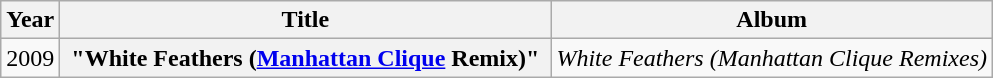<table class="wikitable plainrowheaders" style="text-align:center;">
<tr>
<th scope="col">Year</th>
<th scope="col" style="width:20em;">Title</th>
<th scope="col">Album</th>
</tr>
<tr>
<td>2009</td>
<th scope="row">"White Feathers (<a href='#'>Manhattan Clique</a> Remix)"</th>
<td style="text-align:left;"><em>White Feathers (Manhattan Clique Remixes)</em></td>
</tr>
</table>
